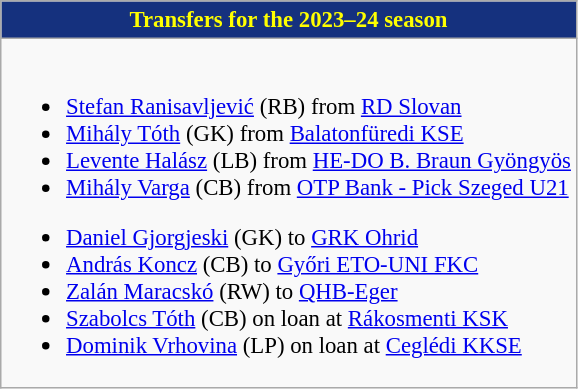<table class="wikitable collapsible collapsed" style="font-size:95%">
<tr>
<th style="color:yellow; background:#15317E"> <strong>Transfers for the 2023–24 season</strong></th>
</tr>
<tr>
<td><br>
<ul><li> <a href='#'>Stefan Ranisavljević</a> (RB) from  <a href='#'>RD Slovan</a></li><li> <a href='#'>Mihály Tóth</a> (GK) from  <a href='#'>Balatonfüredi KSE</a></li><li> <a href='#'>Levente Halász</a> (LB) from  <a href='#'>HE-DO B. Braun Gyöngyös</a></li><li> <a href='#'>Mihály Varga</a> (CB) from  <a href='#'>OTP Bank - Pick Szeged U21</a></li></ul><ul><li> <a href='#'>Daniel Gjorgjeski</a> (GK) to  <a href='#'>GRK Ohrid</a></li><li> <a href='#'>András Koncz</a> (CB) to  <a href='#'>Győri ETO-UNI FKC</a></li><li> <a href='#'>Zalán Maracskó</a> (RW) to  <a href='#'>QHB-Eger</a></li><li> <a href='#'>Szabolcs Tóth</a> (CB) on loan at  <a href='#'>Rákosmenti KSK</a></li><li> <a href='#'>Dominik Vrhovina</a> (LP) on loan at  <a href='#'>Ceglédi KKSE</a></li></ul></td>
</tr>
</table>
